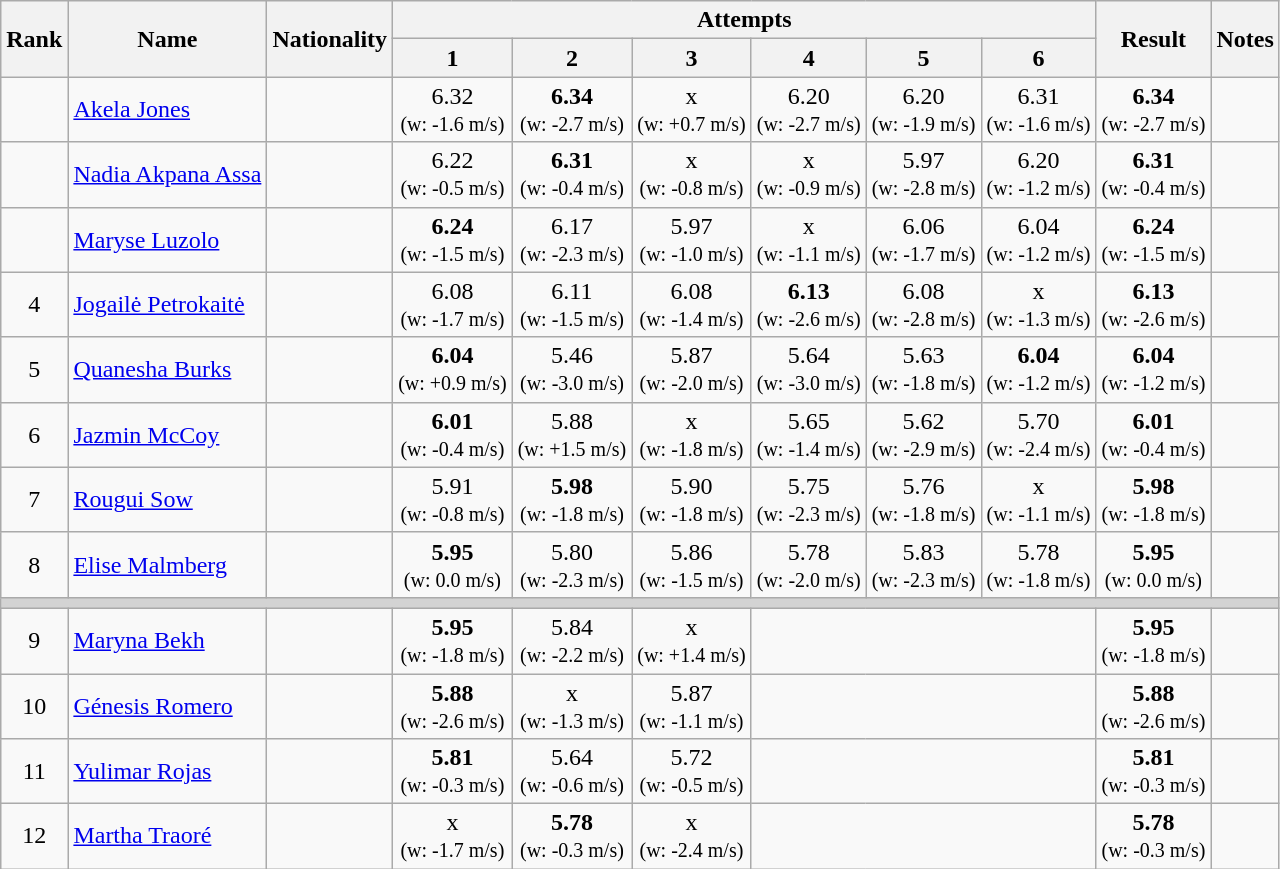<table class="wikitable sortable" style="text-align:center">
<tr>
<th rowspan=2>Rank</th>
<th rowspan=2>Name</th>
<th rowspan=2>Nationality</th>
<th colspan=6>Attempts</th>
<th rowspan=2>Result</th>
<th rowspan=2>Notes</th>
</tr>
<tr>
<th>1</th>
<th>2</th>
<th>3</th>
<th>4</th>
<th>5</th>
<th>6</th>
</tr>
<tr>
<td></td>
<td align=left><a href='#'>Akela Jones</a></td>
<td align=left></td>
<td>6.32 <br><small>(w: -1.6 m/s)</small></td>
<td><strong>6.34</strong> <br><small>(w: -2.7 m/s)</small></td>
<td>x <br><small>(w: +0.7 m/s)</small></td>
<td>6.20 <br><small>(w: -2.7 m/s)</small></td>
<td>6.20 <br><small>(w: -1.9 m/s)</small></td>
<td>6.31 <br><small>(w: -1.6 m/s)</small></td>
<td><strong>6.34</strong><br><small>(w: -2.7 m/s)</small></td>
<td></td>
</tr>
<tr>
<td></td>
<td align=left><a href='#'>Nadia Akpana Assa</a></td>
<td align=left></td>
<td>6.22 <br><small>(w: -0.5 m/s)</small></td>
<td><strong>6.31</strong> <br><small>(w: -0.4 m/s)</small></td>
<td>x <br><small>(w: -0.8 m/s)</small></td>
<td>x <br><small>(w: -0.9 m/s)</small></td>
<td>5.97 <br><small>(w: -2.8 m/s)</small></td>
<td>6.20 <br><small>(w: -1.2 m/s)</small></td>
<td><strong>6.31</strong><br><small>(w: -0.4 m/s)</small></td>
<td></td>
</tr>
<tr>
<td></td>
<td align=left><a href='#'>Maryse Luzolo</a></td>
<td align=left></td>
<td><strong>6.24</strong> <br><small>(w: -1.5 m/s)</small></td>
<td>6.17 <br><small>(w: -2.3 m/s)</small></td>
<td>5.97 <br><small>(w: -1.0 m/s)</small></td>
<td>x <br><small>(w: -1.1 m/s)</small></td>
<td>6.06 <br><small>(w: -1.7 m/s)</small></td>
<td>6.04 <br><small>(w: -1.2 m/s)</small></td>
<td><strong>6.24</strong><br><small>(w: -1.5 m/s)</small></td>
<td></td>
</tr>
<tr>
<td>4</td>
<td align=left><a href='#'>Jogailė Petrokaitė</a></td>
<td align=left></td>
<td>6.08 <br><small>(w: -1.7 m/s)</small></td>
<td>6.11 <br><small>(w: -1.5 m/s)</small></td>
<td>6.08 <br><small>(w: -1.4 m/s)</small></td>
<td><strong>6.13</strong> <br><small>(w: -2.6 m/s)</small></td>
<td>6.08 <br><small>(w: -2.8 m/s)</small></td>
<td>x <br><small>(w: -1.3 m/s)</small></td>
<td><strong>6.13</strong><br><small>(w: -2.6 m/s)</small></td>
<td></td>
</tr>
<tr>
<td>5</td>
<td align=left><a href='#'>Quanesha Burks</a></td>
<td align=left></td>
<td><strong>6.04</strong> <br><small>(w: +0.9 m/s)</small></td>
<td>5.46 <br><small>(w: -3.0 m/s)</small></td>
<td>5.87 <br><small>(w: -2.0 m/s)</small></td>
<td>5.64 <br><small>(w: -3.0 m/s)</small></td>
<td>5.63 <br><small>(w: -1.8 m/s)</small></td>
<td><strong>6.04</strong> <br><small>(w: -1.2 m/s)</small></td>
<td><strong>6.04</strong><br><small>(w: -1.2 m/s)</small></td>
<td></td>
</tr>
<tr>
<td>6</td>
<td align=left><a href='#'>Jazmin McCoy</a></td>
<td align=left></td>
<td><strong>6.01</strong> <br><small>(w: -0.4 m/s)</small></td>
<td>5.88 <br><small>(w: +1.5 m/s)</small></td>
<td>x <br><small>(w: -1.8 m/s)</small></td>
<td>5.65 <br><small>(w: -1.4 m/s)</small></td>
<td>5.62 <br><small>(w: -2.9 m/s)</small></td>
<td>5.70 <br><small>(w: -2.4 m/s)</small></td>
<td><strong>6.01</strong><br><small>(w: -0.4 m/s)</small></td>
<td></td>
</tr>
<tr>
<td>7</td>
<td align=left><a href='#'>Rougui Sow</a></td>
<td align=left></td>
<td>5.91 <br><small>(w: -0.8 m/s)</small></td>
<td><strong>5.98</strong> <br><small>(w: -1.8 m/s)</small></td>
<td>5.90 <br><small>(w: -1.8 m/s)</small></td>
<td>5.75 <br><small>(w: -2.3 m/s)</small></td>
<td>5.76 <br><small>(w: -1.8 m/s)</small></td>
<td>x <br><small>(w: -1.1 m/s)</small></td>
<td><strong>5.98</strong><br><small>(w: -1.8 m/s)</small></td>
<td></td>
</tr>
<tr>
<td>8</td>
<td align=left><a href='#'>Elise Malmberg</a></td>
<td align=left></td>
<td><strong>5.95</strong> <br><small>(w: 0.0 m/s)</small></td>
<td>5.80 <br><small>(w: -2.3 m/s)</small></td>
<td>5.86 <br><small>(w: -1.5 m/s)</small></td>
<td>5.78 <br><small>(w: -2.0 m/s)</small></td>
<td>5.83 <br><small>(w: -2.3 m/s)</small></td>
<td>5.78 <br><small>(w: -1.8 m/s)</small></td>
<td><strong>5.95</strong><br><small>(w: 0.0 m/s)</small></td>
<td></td>
</tr>
<tr>
<td colspan=11 bgcolor=lightgray></td>
</tr>
<tr>
<td>9</td>
<td align=left><a href='#'>Maryna Bekh</a></td>
<td align=left></td>
<td><strong>5.95</strong> <br><small>(w: -1.8 m/s)</small></td>
<td>5.84 <br><small>(w: -2.2 m/s)</small></td>
<td>x <br><small>(w: +1.4 m/s)</small></td>
<td colspan=3></td>
<td><strong>5.95</strong><br><small>(w: -1.8 m/s)</small></td>
<td></td>
</tr>
<tr>
<td>10</td>
<td align=left><a href='#'>Génesis Romero</a></td>
<td align=left></td>
<td><strong>5.88</strong> <br><small>(w: -2.6 m/s)</small></td>
<td>x <br><small>(w: -1.3 m/s)</small></td>
<td>5.87 <br><small>(w: -1.1 m/s)</small></td>
<td colspan=3></td>
<td><strong>5.88</strong><br><small>(w: -2.6 m/s)</small></td>
<td></td>
</tr>
<tr>
<td>11</td>
<td align=left><a href='#'>Yulimar Rojas</a></td>
<td align=left></td>
<td><strong>5.81</strong> <br><small>(w: -0.3 m/s)</small></td>
<td>5.64 <br><small>(w: -0.6 m/s)</small></td>
<td>5.72 <br><small>(w: -0.5 m/s)</small></td>
<td colspan=3></td>
<td><strong>5.81</strong><br><small>(w: -0.3 m/s)</small></td>
<td></td>
</tr>
<tr>
<td>12</td>
<td align=left><a href='#'>Martha Traoré</a></td>
<td align=left></td>
<td>x <br><small>(w: -1.7 m/s)</small></td>
<td><strong>5.78</strong> <br><small>(w: -0.3 m/s)</small></td>
<td>x <br><small>(w: -2.4 m/s)</small></td>
<td colspan=3></td>
<td><strong>5.78</strong><br><small>(w: -0.3 m/s)</small></td>
<td></td>
</tr>
</table>
